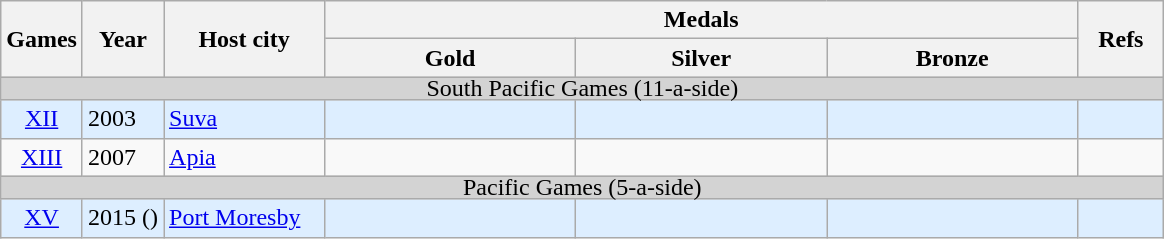<table class=wikitable style="text-align:left">
<tr>
<th rowspan="2">Games</th>
<th rowspan="2">Year</th>
<th rowspan="2" width=100>Host city </th>
<th colspan="3">Medals</th>
<th rowspan="2" width=50>Refs</th>
</tr>
<tr>
<th width=160>Gold</th>
<th width=160>Silver</th>
<th width=160>Bronze</th>
</tr>
<tr bgcolor=lightgrey>
<td colspan="7" align=center style="line-height:8px;"><span>South Pacific Games (11-a-side)</span></td>
</tr>
<tr bgcolor=#ddeeff>
<td align=center><a href='#'>XII</a></td>
<td>2003 <br></td>
<td><a href='#'>Suva</a> </td>
<td></td>
<td></td>
<td></td>
<td align=center></td>
</tr>
<tr>
<td align=center><a href='#'>XIII</a></td>
<td>2007 </td>
<td><a href='#'>Apia</a> </td>
<td></td>
<td></td>
<td></td>
<td align=center></td>
</tr>
<tr bgcolor=lightgrey>
<td colspan="7" align=center style="line-height:8px;"><span>Pacific Games (5-a-side)</span> </td>
</tr>
<tr bgcolor=#ddeeff>
<td align=center><a href='#'>XV</a></td>
<td>2015 ()</td>
<td><a href='#'>Port Moresby</a> </td>
<td></td>
<td></td>
<td></td>
<td align=center></td>
</tr>
</table>
